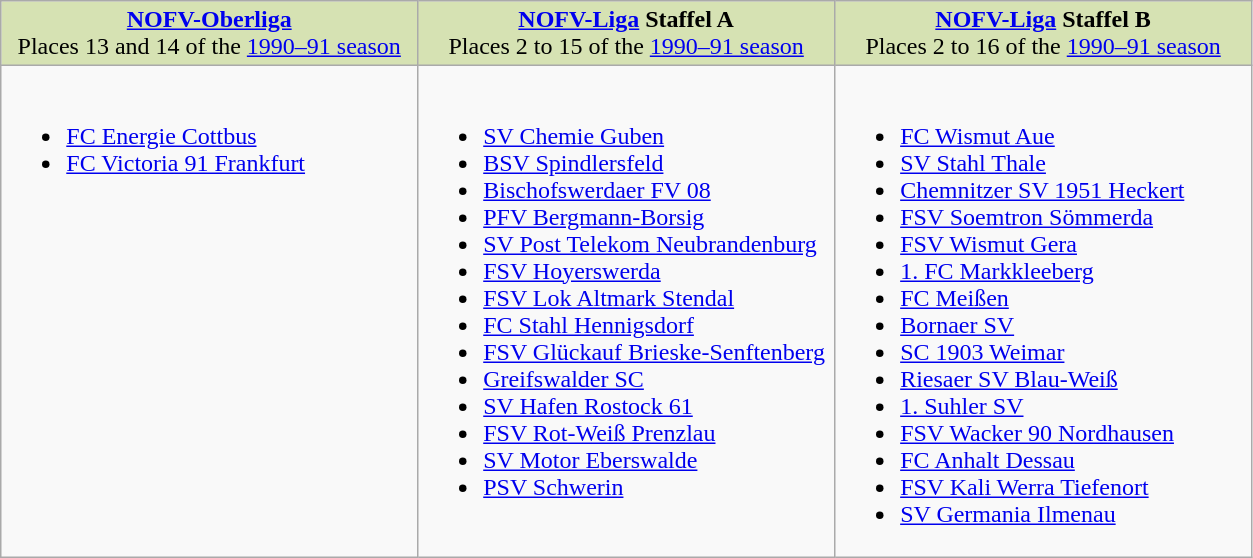<table class="wikitable">
<tr style="background:#D6E2B3; text-align:center; vertical-align:top;">
<td style="width:33%"><strong><a href='#'>NOFV-Oberliga</a></strong><br>Places 13 and 14 of the <a href='#'>1990–91 season</a></td>
<td style="width:33%"><strong><a href='#'>NOFV-Liga</a> Staffel A</strong><br>Places 2 to 15 of the <a href='#'>1990–91 season</a></td>
<td style="width:33%"><strong><a href='#'>NOFV-Liga</a> Staffel B</strong><br>Places 2 to 16 of the <a href='#'>1990–91 season</a></td>
</tr>
<tr style="vertical-align:top">
<td><br><ul><li><a href='#'>FC Energie Cottbus</a></li><li><a href='#'>FC Victoria 91 Frankfurt</a></li></ul></td>
<td><br><ul><li><a href='#'>SV Chemie Guben</a></li><li><a href='#'>BSV Spindlersfeld</a></li><li><a href='#'>Bischofswerdaer FV 08</a></li><li><a href='#'>PFV Bergmann-Borsig</a></li><li><a href='#'>SV Post Telekom Neubrandenburg</a></li><li><a href='#'>FSV Hoyerswerda</a></li><li><a href='#'>FSV Lok Altmark Stendal</a></li><li><a href='#'>FC Stahl Hennigsdorf</a></li><li><a href='#'>FSV Glückauf Brieske-Senftenberg</a></li><li><a href='#'>Greifswalder SC</a></li><li><a href='#'>SV Hafen Rostock 61</a></li><li><a href='#'>FSV Rot-Weiß Prenzlau</a></li><li><a href='#'>SV Motor Eberswalde</a></li><li><a href='#'>PSV Schwerin</a></li></ul></td>
<td><br><ul><li><a href='#'>FC Wismut Aue</a></li><li><a href='#'>SV Stahl Thale</a></li><li><a href='#'>Chemnitzer SV 1951 Heckert</a></li><li><a href='#'>FSV Soemtron Sömmerda</a></li><li><a href='#'>FSV Wismut Gera</a></li><li><a href='#'>1. FC Markkleeberg</a></li><li><a href='#'>FC Meißen</a></li><li><a href='#'>Bornaer SV</a></li><li><a href='#'>SC 1903 Weimar</a></li><li><a href='#'>Riesaer SV Blau-Weiß</a></li><li><a href='#'>1. Suhler SV</a></li><li><a href='#'>FSV Wacker 90 Nordhausen</a></li><li><a href='#'>FC Anhalt Dessau</a></li><li><a href='#'>FSV Kali Werra Tiefenort</a></li><li><a href='#'>SV Germania Ilmenau</a></li></ul></td>
</tr>
</table>
